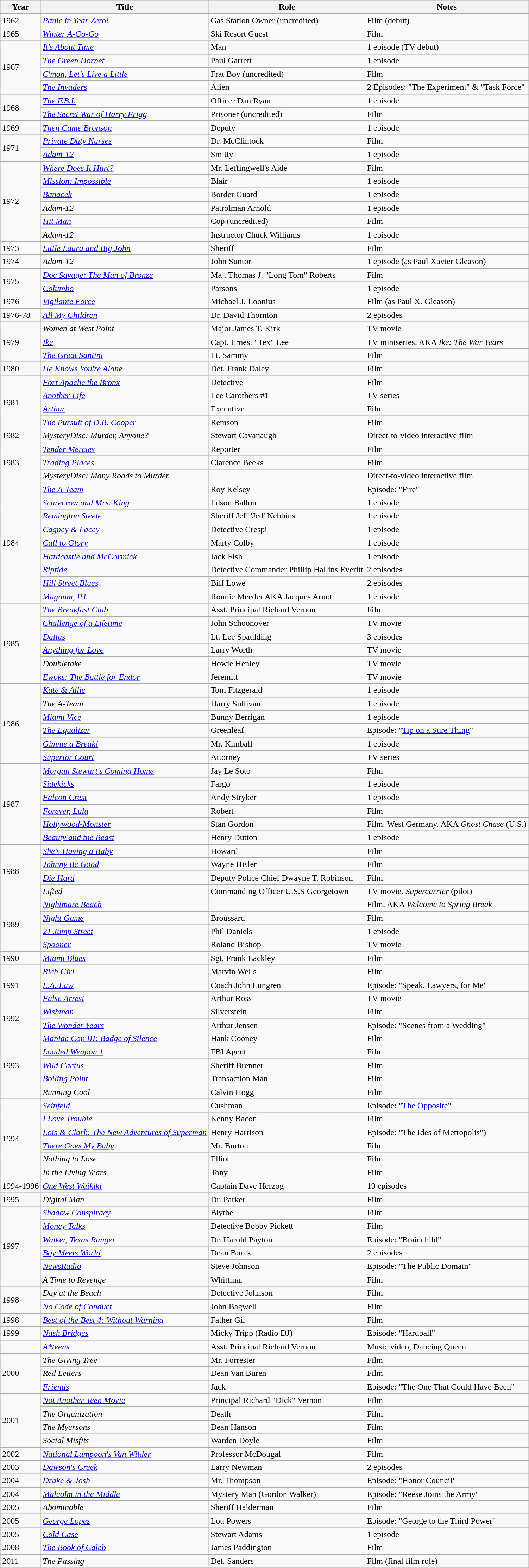<table class="wikitable sortable">
<tr>
<th>Year</th>
<th>Title</th>
<th>Role</th>
<th>Notes </th>
</tr>
<tr>
<td>1962</td>
<td><em><a href='#'>Panic in Year Zero!</a></em></td>
<td>Gas Station Owner (uncredited)</td>
<td>Film (debut)</td>
</tr>
<tr>
<td>1965</td>
<td><em><a href='#'>Winter A-Go-Go</a></em></td>
<td>Ski Resort Guest</td>
<td>Film</td>
</tr>
<tr>
<td rowspan="4">1967</td>
<td><em><a href='#'>It's About Time</a></em></td>
<td>Man</td>
<td>1 episode (TV debut)</td>
</tr>
<tr>
<td><em><a href='#'>The Green Hornet</a></em></td>
<td>Paul Garrett</td>
<td>1 episode</td>
</tr>
<tr>
<td><em><a href='#'>C'mon, Let's Live a Little</a></em></td>
<td>Frat Boy (uncredited)</td>
<td>Film</td>
</tr>
<tr>
<td><em><a href='#'>The Invaders</a></em></td>
<td>Alien</td>
<td>2 Episodes: "The Experiment" & "Task Force"</td>
</tr>
<tr>
<td rowspan="2">1968</td>
<td><em><a href='#'>The F.B.I.</a></em></td>
<td>Officer Dan Ryan</td>
<td>1 episode</td>
</tr>
<tr>
<td><em><a href='#'>The Secret War of Harry Frigg</a></em></td>
<td>Prisoner (uncredited)</td>
<td>Film</td>
</tr>
<tr>
<td>1969</td>
<td><em><a href='#'>Then Came Bronson</a></em></td>
<td>Deputy</td>
<td>1 episode</td>
</tr>
<tr>
<td rowspan="2">1971</td>
<td><em><a href='#'>Private Duty Nurses</a></em></td>
<td>Dr. McClintock</td>
<td>Film</td>
</tr>
<tr>
<td><em><a href='#'>Adam-12</a></em></td>
<td>Smitty</td>
<td>1 episode</td>
</tr>
<tr>
<td rowspan="6">1972</td>
<td><em><a href='#'>Where Does It Hurt?</a></em></td>
<td>Mr. Leffingwell's Aide</td>
<td>Film</td>
</tr>
<tr>
<td><em><a href='#'>Mission: Impossible</a></em></td>
<td>Blair</td>
<td>1 episode</td>
</tr>
<tr>
<td><em><a href='#'>Banacek</a></em></td>
<td>Border Guard</td>
<td>1 episode</td>
</tr>
<tr>
<td><em>Adam-12</em></td>
<td>Patrolman Arnold</td>
<td>1 episode</td>
</tr>
<tr>
<td><em><a href='#'>Hit Man</a></em></td>
<td>Cop (uncredited)</td>
<td>Film</td>
</tr>
<tr>
<td><em>Adam-12</em></td>
<td>Instructor Chuck Williams</td>
<td>1 episode</td>
</tr>
<tr>
<td>1973</td>
<td><em><a href='#'>Little Laura and Big John</a></em></td>
<td>Sheriff</td>
<td>Film</td>
</tr>
<tr>
<td>1974</td>
<td><em>Adam-12</em></td>
<td>John Suntor</td>
<td>1 episode (as Paul Xavier Gleason)</td>
</tr>
<tr>
<td rowspan="2">1975</td>
<td><em><a href='#'>Doc Savage: The Man of Bronze</a></em></td>
<td>Maj. Thomas J. "Long Tom" Roberts</td>
<td>Film</td>
</tr>
<tr>
<td><em><a href='#'>Columbo</a></em></td>
<td>Parsons</td>
<td>1 episode</td>
</tr>
<tr>
<td>1976</td>
<td><em><a href='#'>Vigilante Force</a></em></td>
<td>Michael J. Loonius</td>
<td>Film (as Paul X. Gleason)</td>
</tr>
<tr>
<td>1976-78</td>
<td><em><a href='#'>All My Children</a></em></td>
<td>Dr. David Thornton</td>
<td>2 episodes</td>
</tr>
<tr>
<td rowspan="3">1979</td>
<td><em>Women at West Point</em></td>
<td>Major James T. Kirk</td>
<td>TV movie</td>
</tr>
<tr>
<td><em><a href='#'>Ike</a></em></td>
<td>Capt. Ernest "Tex" Lee</td>
<td>TV miniseries. AKA <em>Ike: The War Years</em></td>
</tr>
<tr>
<td><em><a href='#'>The Great Santini</a></em></td>
<td>Lt. Sammy</td>
<td>Film</td>
</tr>
<tr>
<td rowspan="1">1980</td>
<td><em><a href='#'>He Knows You're Alone</a></em></td>
<td>Det. Frank Daley</td>
<td>Film</td>
</tr>
<tr>
<td rowspan="4">1981</td>
<td><em><a href='#'>Fort Apache the Bronx</a></em></td>
<td>Detective</td>
<td>Film</td>
</tr>
<tr>
<td><em><a href='#'>Another Life</a></em></td>
<td>Lee Carothers #1</td>
<td>TV series</td>
</tr>
<tr>
<td><em><a href='#'>Arthur</a></em></td>
<td>Executive</td>
<td>Film</td>
</tr>
<tr>
<td><em><a href='#'>The Pursuit of D.B. Cooper</a></em></td>
<td>Remson</td>
<td>Film</td>
</tr>
<tr>
<td>1982</td>
<td><em>MysteryDisc: Murder, Anyone?</em></td>
<td>Stewart Cavanaugh</td>
<td>Direct-to-video interactive film</td>
</tr>
<tr>
<td rowspan="3">1983</td>
<td><em><a href='#'>Tender Mercies</a></em></td>
<td>Reporter</td>
<td>Film</td>
</tr>
<tr>
<td><em><a href='#'>Trading Places</a></em></td>
<td>Clarence Beeks</td>
<td>Film</td>
</tr>
<tr>
<td><em>MysteryDisc: Many Roads to Murder</em></td>
<td Steward Cavanaugh></td>
<td>Direct-to-video interactive film</td>
</tr>
<tr>
<td rowspan="9">1984</td>
<td><em><a href='#'>The A-Team</a></em></td>
<td>Roy Kelsey</td>
<td>Episode: "Fire" </td>
</tr>
<tr>
<td><em><a href='#'>Scarecrow and Mrs. King</a></em></td>
<td>Edson Ballon</td>
<td>1 episode</td>
</tr>
<tr>
<td><em><a href='#'>Remington Steele</a></em></td>
<td>Sheriff Jeff 'Jed' Nebbins</td>
<td>1 episode</td>
</tr>
<tr>
<td><em><a href='#'>Cagney & Lacey</a></em></td>
<td>Detective Crespi</td>
<td>1 episode</td>
</tr>
<tr>
<td><em><a href='#'>Call to Glory</a></em></td>
<td>Marty Colby</td>
<td>1 episode</td>
</tr>
<tr>
<td><em><a href='#'>Hardcastle and McCormick</a></em></td>
<td>Jack Fish</td>
<td>1 episode</td>
</tr>
<tr>
<td><em><a href='#'>Riptide</a></em></td>
<td>Detective Commander Phillip Hallins Everitt</td>
<td>2 episodes</td>
</tr>
<tr>
<td><em><a href='#'>Hill Street Blues</a></em></td>
<td>Biff Lowe</td>
<td>2 episodes</td>
</tr>
<tr>
<td><em><a href='#'>Magnum, P.I.</a></em></td>
<td>Ronnie Meeder AKA Jacques Arnot</td>
<td>1 episode</td>
</tr>
<tr>
<td rowspan="6">1985</td>
<td><em><a href='#'>The Breakfast Club</a></em></td>
<td>Asst. Principal Richard Vernon</td>
<td>Film</td>
</tr>
<tr>
<td><em><a href='#'>Challenge of a Lifetime</a></em></td>
<td>John Schoonover</td>
<td>TV movie</td>
</tr>
<tr>
<td><em><a href='#'>Dallas</a></em></td>
<td>Lt. Lee Spaulding</td>
<td>3 episodes</td>
</tr>
<tr>
<td><em><a href='#'>Anything for Love</a></em></td>
<td>Larry Worth</td>
<td>TV movie</td>
</tr>
<tr>
<td><em>Doubletake</em></td>
<td>Howie Henley</td>
<td>TV movie</td>
</tr>
<tr>
<td><em><a href='#'>Ewoks: The Battle for Endor</a></em></td>
<td>Jeremitt</td>
<td>TV movie</td>
</tr>
<tr>
<td rowspan="6">1986</td>
<td><em><a href='#'>Kate & Allie</a></em></td>
<td>Tom Fitzgerald</td>
<td>1 episode</td>
</tr>
<tr>
<td><em>The A-Team</em></td>
<td>Harry Sullivan</td>
<td>1 episode</td>
</tr>
<tr>
<td><em><a href='#'>Miami Vice</a></em></td>
<td>Bunny Berrigan</td>
<td>1 episode</td>
</tr>
<tr>
<td><em><a href='#'>The Equalizer</a></em></td>
<td>Greenleaf</td>
<td>Episode: "<a href='#'>Tip on a Sure Thing</a>" </td>
</tr>
<tr>
<td><em><a href='#'>Gimme a Break!</a></em></td>
<td>Mr. Kimball</td>
<td>1 episode</td>
</tr>
<tr>
<td><em><a href='#'>Superior Court</a></em></td>
<td>Attorney</td>
<td>TV series</td>
</tr>
<tr>
<td rowspan="6">1987</td>
<td><em><a href='#'>Morgan Stewart's Coming Home</a></em></td>
<td>Jay Le Soto</td>
<td>Film</td>
</tr>
<tr>
<td><em><a href='#'>Sidekicks</a></em></td>
<td>Fargo</td>
<td>1 episode</td>
</tr>
<tr>
<td><em><a href='#'>Falcon Crest</a></em></td>
<td>Andy Stryker</td>
<td>1 episode</td>
</tr>
<tr>
<td><em><a href='#'>Forever, Lulu</a></em></td>
<td>Robert</td>
<td>Film</td>
</tr>
<tr>
<td><em><a href='#'>Hollywood-Monster</a></em></td>
<td>Stan Gordon</td>
<td>Film. West Germany. AKA <em>Ghost Chase</em> (U.S.)</td>
</tr>
<tr>
<td><em><a href='#'>Beauty and the Beast</a></em></td>
<td>Henry Dutton</td>
<td>1 episode</td>
</tr>
<tr>
<td rowspan="4">1988</td>
<td><em><a href='#'>She's Having a Baby</a></em></td>
<td>Howard</td>
<td>Film</td>
</tr>
<tr>
<td><em><a href='#'>Johnny Be Good</a></em></td>
<td>Wayne Hisler</td>
<td>Film</td>
</tr>
<tr>
<td><em><a href='#'>Die Hard</a></em></td>
<td>Deputy Police Chief Dwayne T. Robinson</td>
<td>Film</td>
</tr>
<tr>
<td><em>Lifted</em> </td>
<td>Commanding Officer U.S.S Georgetown</td>
<td>TV movie. <em>Supercarrier</em> (pilot)</td>
</tr>
<tr>
<td rowspan="4">1989</td>
<td><em><a href='#'>Nightmare Beach</a></em></td>
<td></td>
<td>Film. AKA <em>Welcome to Spring Break</em></td>
</tr>
<tr>
<td><em><a href='#'>Night Game</a></em></td>
<td>Broussard</td>
<td>Film</td>
</tr>
<tr>
<td><em><a href='#'>21 Jump Street</a></em></td>
<td>Phil Daniels</td>
<td>1 episode</td>
</tr>
<tr>
<td><em><a href='#'>Spooner</a></em></td>
<td>Roland Bishop</td>
<td>TV movie</td>
</tr>
<tr>
<td>1990</td>
<td><em><a href='#'>Miami Blues</a></em></td>
<td>Sgt. Frank Lackley</td>
<td>Film</td>
</tr>
<tr>
<td rowspan="3">1991</td>
<td><em><a href='#'>Rich Girl</a></em></td>
<td>Marvin Wells</td>
<td>Film</td>
</tr>
<tr>
<td><em><a href='#'>L.A. Law</a></em></td>
<td>Coach John Lungren</td>
<td>Episode: "Speak, Lawyers, for Me" </td>
</tr>
<tr>
<td><em><a href='#'>False Arrest</a></em></td>
<td>Arthur Ross</td>
<td>TV movie</td>
</tr>
<tr>
<td rowspan="2">1992</td>
<td><em><a href='#'>Wishman</a></em></td>
<td>Silverstein</td>
<td>Film</td>
</tr>
<tr>
<td><em><a href='#'>The Wonder Years</a></em></td>
<td>Arthur Jensen</td>
<td>Episode: "Scenes from a Wedding" </td>
</tr>
<tr>
<td rowspan="5">1993</td>
<td><em><a href='#'>Maniac Cop III: Badge of Silence</a></em></td>
<td>Hank Cooney</td>
<td>Film</td>
</tr>
<tr>
<td><em><a href='#'>Loaded Weapon 1</a></em></td>
<td>FBI Agent</td>
<td>Film</td>
</tr>
<tr>
<td><em><a href='#'>Wild Cactus</a></em></td>
<td>Sheriff Brenner</td>
<td>Film</td>
</tr>
<tr>
<td><em><a href='#'>Boiling Point</a></em></td>
<td>Transaction Man</td>
<td>Film</td>
</tr>
<tr>
<td><em>Running Cool</em></td>
<td>Calvin Hogg</td>
<td>Film</td>
</tr>
<tr>
<td rowspan="6">1994</td>
<td><em><a href='#'>Seinfeld</a></em></td>
<td>Cushman</td>
<td>Episode: "<a href='#'>The Opposite</a>" </td>
</tr>
<tr>
<td><em><a href='#'>I Love Trouble</a></em></td>
<td>Kenny Bacon</td>
<td>Film</td>
</tr>
<tr>
<td><em><a href='#'>Lois & Clark: The New Adventures of Superman</a></em></td>
<td>Henry Harrison</td>
<td>Episode: "The Ides of Metropolis") </td>
</tr>
<tr>
<td><em><a href='#'>There Goes My Baby</a></em></td>
<td>Mr. Burton</td>
<td>Film</td>
</tr>
<tr>
<td><em>Nothing to Lose</em></td>
<td>Elliot</td>
<td>Film</td>
</tr>
<tr>
<td><em>In the Living Years</em></td>
<td>Tony</td>
<td>Film</td>
</tr>
<tr>
<td>1994-1996</td>
<td><em><a href='#'>One West Waikiki</a></em></td>
<td>Captain Dave Herzog</td>
<td>19 episodes</td>
</tr>
<tr>
<td>1995</td>
<td><em>Digital Man</em></td>
<td>Dr. Parker</td>
<td>Film</td>
</tr>
<tr>
<td rowspan="6">1997</td>
<td><em><a href='#'>Shadow Conspiracy</a></em></td>
<td>Blythe</td>
<td>Film</td>
</tr>
<tr>
<td><em><a href='#'>Money Talks</a></em></td>
<td>Detective Bobby Pickett</td>
<td>Film</td>
</tr>
<tr>
<td><em><a href='#'>Walker, Texas Ranger</a></em></td>
<td>Dr. Harold Payton</td>
<td>Episode: "Brainchild" </td>
</tr>
<tr>
<td><em><a href='#'>Boy Meets World</a></em></td>
<td>Dean Borak</td>
<td>2 episodes</td>
</tr>
<tr>
<td><em><a href='#'>NewsRadio</a></em></td>
<td>Steve Johnson</td>
<td>Episode: "The Public Domain" </td>
</tr>
<tr>
<td><em>A Time to Revenge</em></td>
<td>Whittmar</td>
<td>Film</td>
</tr>
<tr>
<td rowspan="2">1998</td>
<td><em>Day at the Beach</em></td>
<td>Detective Johnson</td>
<td>Film</td>
</tr>
<tr>
<td><em><a href='#'>No Code of Conduct</a></em></td>
<td>John Bagwell</td>
<td>Film</td>
</tr>
<tr>
<td>1998</td>
<td><em><a href='#'>Best of the Best 4: Without Warning</a></em></td>
<td>Father Gil</td>
<td>Film</td>
</tr>
<tr>
<td>1999</td>
<td><em><a href='#'>Nash Bridges</a></em></td>
<td>Micky Tripp (Radio DJ)</td>
<td>Episode: "Hardball" </td>
</tr>
<tr>
<td></td>
<td><em><a href='#'>A*teens</a></em></td>
<td>Asst. Principal Richard Vernon</td>
<td>Music video, Dancing Queen</td>
</tr>
<tr>
<td rowspan="3">2000</td>
<td><em>The Giving Tree</em></td>
<td>Mr. Forrester</td>
<td>Film</td>
</tr>
<tr>
<td><em>Red Letters</em></td>
<td>Dean Van Buren</td>
<td>Film</td>
</tr>
<tr>
<td><em><a href='#'>Friends</a></em></td>
<td>Jack</td>
<td>Episode: "The One That Could Have Been" </td>
</tr>
<tr>
<td rowspan="4">2001</td>
<td><em><a href='#'>Not Another Teen Movie</a></em></td>
<td>Principal Richard "Dick" Vernon</td>
<td>Film</td>
</tr>
<tr>
<td><em>The Organization</em></td>
<td>Death</td>
<td>Film</td>
</tr>
<tr>
<td><em>The Myersons</em></td>
<td>Dean Hanson</td>
<td>Film</td>
</tr>
<tr>
<td><em>Social Misfits</em></td>
<td>Warden Doyle</td>
<td>Film</td>
</tr>
<tr>
<td>2002</td>
<td><em><a href='#'>National Lampoon's Van Wilder</a></em></td>
<td>Professor McDougal</td>
<td>Film</td>
</tr>
<tr>
<td>2003</td>
<td><em><a href='#'>Dawson's Creek</a></em></td>
<td>Larry Newman</td>
<td>2 episodes</td>
</tr>
<tr>
<td>2004</td>
<td><em><a href='#'>Drake & Josh</a></em></td>
<td>Mr. Thompson</td>
<td>Episode: "Honor Council" </td>
</tr>
<tr>
<td>2004</td>
<td><em><a href='#'>Malcolm in the Middle</a></em></td>
<td>Mystery Man (Gordon Walker)</td>
<td>Episode: "Reese Joins the Army" </td>
</tr>
<tr>
<td>2005</td>
<td><em>Abominable</em></td>
<td>Sheriff Halderman</td>
<td>Film</td>
</tr>
<tr>
<td>2005</td>
<td><em><a href='#'>George Lopez</a></em></td>
<td>Lou Powers</td>
<td>Episode: "George to the Third Power" </td>
</tr>
<tr>
<td>2005</td>
<td><em><a href='#'>Cold Case</a></em></td>
<td>Stewart Adams</td>
<td>1 episode</td>
</tr>
<tr>
<td>2008</td>
<td><em><a href='#'>The Book of Caleb</a></em></td>
<td>James Paddington</td>
<td>Film</td>
</tr>
<tr>
<td>2011</td>
<td><em>The Passing</em></td>
<td>Det. Sanders</td>
<td>Film (final film role)</td>
</tr>
</table>
